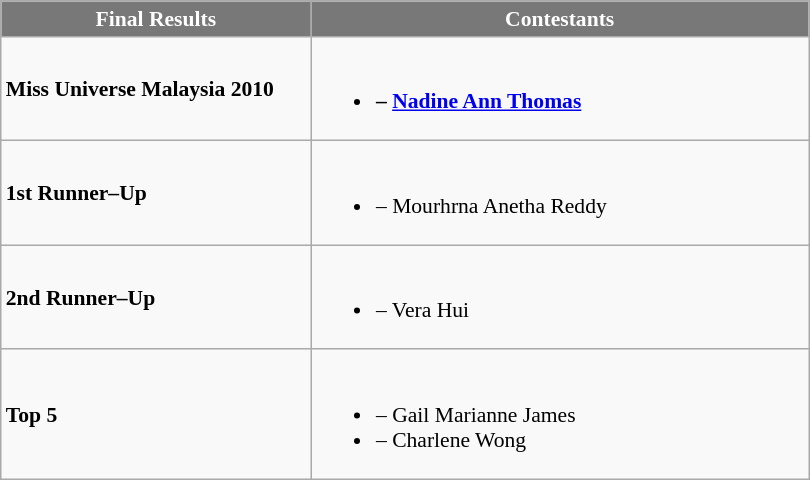<table class="wikitable sortable" style="font-size: 90%;">
<tr>
<th width="200" style="background-color:#787878;color:#FFFFFF;">Final Results</th>
<th width="325" style="background-color:#787878;color:#FFFFFF;">Contestants</th>
</tr>
<tr>
<td><strong>Miss Universe Malaysia 2010</strong></td>
<td><br><ul><li><strong></strong> <strong>–</strong> <strong><a href='#'>Nadine Ann Thomas</a></strong></li></ul></td>
</tr>
<tr>
<td><strong>1st Runner–Up</strong></td>
<td><br><ul><li><strong></strong> – Mourhrna Anetha Reddy</li></ul></td>
</tr>
<tr>
<td><strong>2nd Runner–Up</strong></td>
<td><br><ul><li><strong></strong> – Vera Hui</li></ul></td>
</tr>
<tr>
<td><strong>Top 5</strong></td>
<td><br><ul><li><strong></strong> – Gail Marianne James</li><li><strong></strong> – Charlene Wong</li></ul></td>
</tr>
</table>
